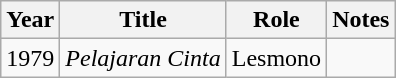<table class="wikitable">
<tr>
<th>Year</th>
<th>Title</th>
<th>Role</th>
<th>Notes</th>
</tr>
<tr>
<td>1979</td>
<td><em>Pelajaran Cinta</em></td>
<td>Lesmono</td>
<td></td>
</tr>
</table>
